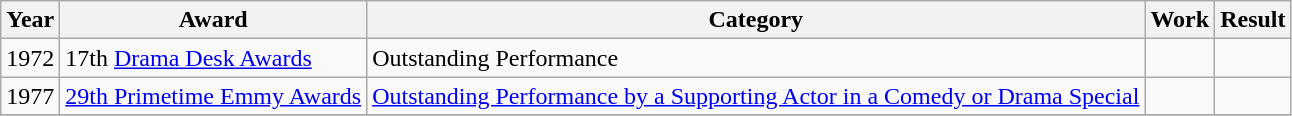<table class="wikitable">
<tr>
<th>Year</th>
<th>Award</th>
<th>Category</th>
<th>Work</th>
<th>Result</th>
</tr>
<tr>
<td>1972</td>
<td>17th <a href='#'>Drama Desk Awards</a></td>
<td>Outstanding Performance</td>
<td></td>
<td></td>
</tr>
<tr>
<td>1977</td>
<td><a href='#'>29th Primetime Emmy Awards</a></td>
<td><a href='#'>Outstanding Performance by a Supporting Actor in a Comedy or Drama Special</a></td>
<td></td>
<td></td>
</tr>
<tr>
</tr>
</table>
